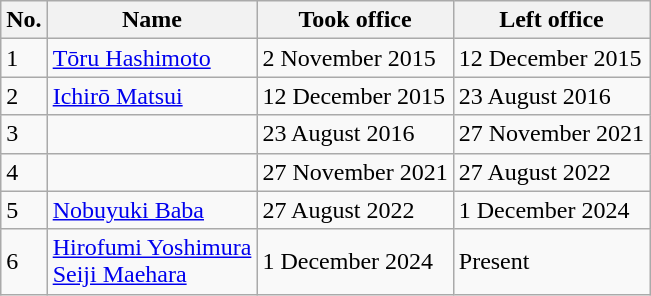<table class="wikitable">
<tr>
<th>No.</th>
<th>Name</th>
<th>Took office</th>
<th>Left office</th>
</tr>
<tr>
<td>1</td>
<td><a href='#'>Tōru Hashimoto</a></td>
<td>2 November 2015</td>
<td>12 December 2015</td>
</tr>
<tr>
<td>2</td>
<td><a href='#'>Ichirō Matsui</a></td>
<td>12 December 2015</td>
<td>23 August 2016</td>
</tr>
<tr>
<td>3</td>
<td></td>
<td>23 August 2016</td>
<td>27 November 2021</td>
</tr>
<tr>
<td>4</td>
<td></td>
<td>27 November 2021</td>
<td>27 August 2022</td>
</tr>
<tr>
<td>5</td>
<td><a href='#'>Nobuyuki Baba</a></td>
<td>27 August 2022</td>
<td>1 December 2024</td>
</tr>
<tr>
<td>6</td>
<td><a href='#'>Hirofumi Yoshimura</a><br><a href='#'>Seiji Maehara</a></td>
<td>1 December 2024</td>
<td>Present</td>
</tr>
</table>
